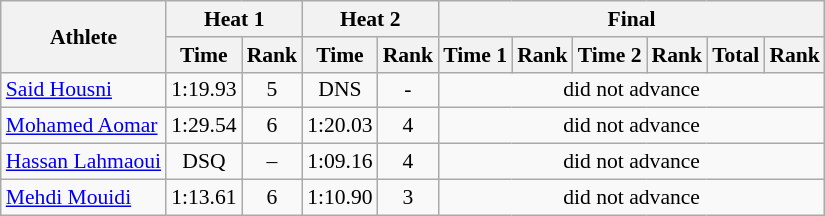<table class="wikitable" style="font-size:90%">
<tr>
<th rowspan="2">Athlete</th>
<th colspan="2">Heat 1</th>
<th colspan="2">Heat 2</th>
<th colspan="6">Final</th>
</tr>
<tr>
<th>Time</th>
<th>Rank</th>
<th>Time</th>
<th>Rank</th>
<th>Time 1</th>
<th>Rank</th>
<th>Time 2</th>
<th>Rank</th>
<th>Total</th>
<th>Rank</th>
</tr>
<tr>
<td><a href='#'>Said Housni</a></td>
<td align="center">1:19.93</td>
<td align="center">5</td>
<td align="center">DNS</td>
<td align="center">-</td>
<td colspan="6" align="center">did not advance</td>
</tr>
<tr>
<td><a href='#'>Mohamed Aomar</a></td>
<td align="center">1:29.54</td>
<td align="center">6</td>
<td align="center">1:20.03</td>
<td align="center">4</td>
<td colspan="6" align="center">did not advance</td>
</tr>
<tr>
<td><a href='#'>Hassan Lahmaoui</a></td>
<td align="center">DSQ</td>
<td align="center">–</td>
<td align="center">1:09.16</td>
<td align="center">4</td>
<td colspan="6" align="center">did not advance</td>
</tr>
<tr>
<td><a href='#'>Mehdi Mouidi</a></td>
<td align="center">1:13.61</td>
<td align="center">6</td>
<td align="center">1:10.90</td>
<td align="center">3</td>
<td colspan="6" align="center">did not advance</td>
</tr>
</table>
